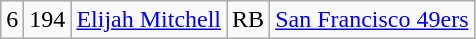<table class="wikitable" style="text-align:center">
<tr>
<td>6</td>
<td>194</td>
<td><a href='#'>Elijah Mitchell</a></td>
<td>RB</td>
<td><a href='#'>San Francisco 49ers</a></td>
</tr>
</table>
